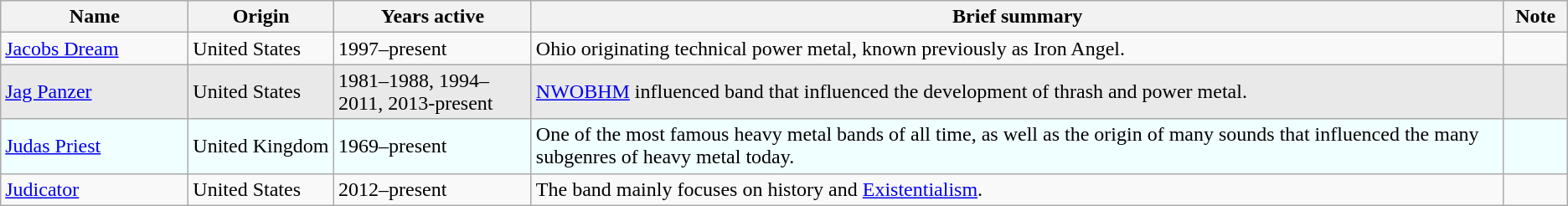<table class= "wikitable sortable sticky-header-multi">
<tr>
<th style="width:11em">Name</th>
<th style="width:8em">Origin</th>
<th style="width:12em">Years active</th>
<th style="width:65em">Brief summary</th>
<th style="width:3em">Note</th>
</tr>
<tr>
<td><a href='#'>Jacobs Dream</a></td>
<td>United States</td>
<td>1997–present</td>
<td>Ohio originating technical power metal, known previously as Iron Angel.</td>
<td></td>
</tr>
<tr style="background:#e9e9e9;">
<td><a href='#'>Jag Panzer</a></td>
<td>United States</td>
<td>1981–1988, 1994–2011, 2013-present</td>
<td><a href='#'>NWOBHM</a> influenced band that influenced the development of thrash and power metal.</td>
<td></td>
</tr>
<tr style="background:#f0ffff;">
<td><a href='#'>Judas Priest</a></td>
<td>United Kingdom</td>
<td>1969–present</td>
<td>One of the most famous heavy metal bands of all time, as well as the origin of many sounds that influenced the many subgenres of heavy metal today.</td>
<td></td>
</tr>
<tr>
<td><a href='#'>Judicator</a></td>
<td>United States</td>
<td>2012–present</td>
<td>The band mainly focuses on history and <a href='#'>Existentialism</a>.</td>
<td></td>
</tr>
</table>
